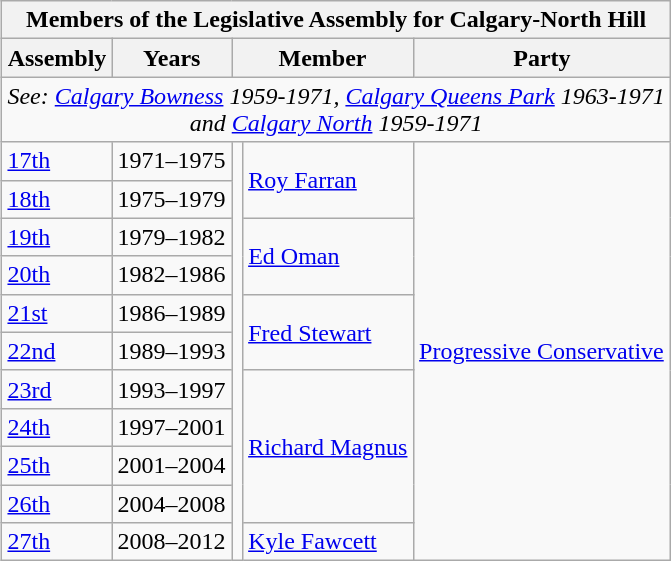<table class="wikitable" align=right>
<tr>
<th colspan=5>Members of the Legislative Assembly for Calgary-North Hill</th>
</tr>
<tr>
<th>Assembly</th>
<th>Years</th>
<th colspan="2">Member</th>
<th>Party</th>
</tr>
<tr>
<td align="center" colspan=5><em>See: <a href='#'>Calgary Bowness</a> 1959-1971, <a href='#'>Calgary Queens Park</a> 1963-1971<br>and <a href='#'>Calgary North</a> 1959-1971</em></td>
</tr>
<tr>
<td><a href='#'>17th</a></td>
<td>1971–1975</td>
<td rowspan=11 ></td>
<td rowspan=2><a href='#'>Roy Farran</a></td>
<td rowspan=11><a href='#'>Progressive Conservative</a></td>
</tr>
<tr>
<td><a href='#'>18th</a></td>
<td>1975–1979</td>
</tr>
<tr>
<td><a href='#'>19th</a></td>
<td>1979–1982</td>
<td rowspan=2><a href='#'>Ed Oman</a></td>
</tr>
<tr>
<td><a href='#'>20th</a></td>
<td>1982–1986</td>
</tr>
<tr>
<td><a href='#'>21st</a></td>
<td>1986–1989</td>
<td rowspan=2><a href='#'>Fred Stewart</a></td>
</tr>
<tr>
<td><a href='#'>22nd</a></td>
<td>1989–1993</td>
</tr>
<tr>
<td><a href='#'>23rd</a></td>
<td>1993–1997</td>
<td rowspan=4><a href='#'>Richard Magnus</a></td>
</tr>
<tr>
<td><a href='#'>24th</a></td>
<td>1997–2001</td>
</tr>
<tr>
<td><a href='#'>25th</a></td>
<td>2001–2004</td>
</tr>
<tr>
<td><a href='#'>26th</a></td>
<td>2004–2008</td>
</tr>
<tr>
<td><a href='#'>27th</a></td>
<td>2008–2012</td>
<td><a href='#'>Kyle Fawcett</a></td>
</tr>
</table>
